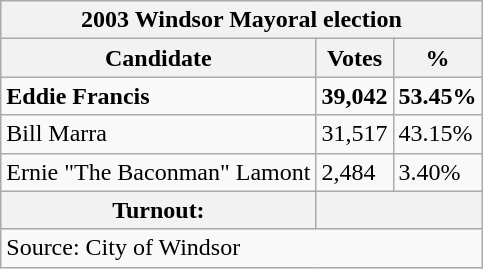<table class="wikitable">
<tr>
<th colspan="3">2003 Windsor Mayoral election</th>
</tr>
<tr>
<th>Candidate</th>
<th>Votes</th>
<th>%</th>
</tr>
<tr>
<td><strong>Eddie Francis</strong></td>
<td><strong>39,042</strong></td>
<td><strong>53.45%</strong></td>
</tr>
<tr>
<td>Bill Marra</td>
<td>31,517</td>
<td>43.15%</td>
</tr>
<tr>
<td>Ernie "The Baconman" Lamont</td>
<td>2,484</td>
<td>3.40%</td>
</tr>
<tr>
<th>Turnout:</th>
<th colspan="2"></th>
</tr>
<tr>
<td colspan="3">Source: City of Windsor</td>
</tr>
</table>
